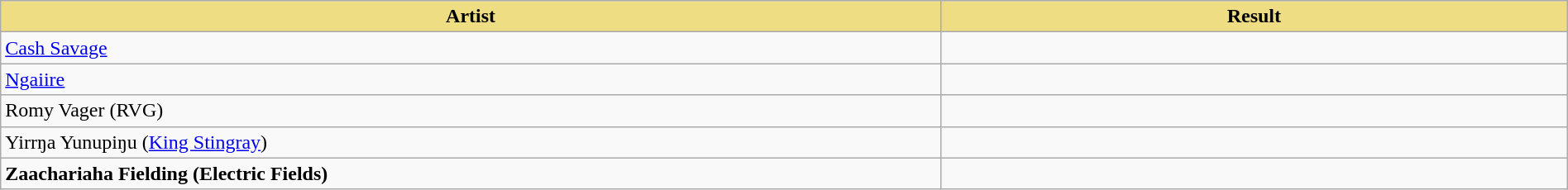<table class="wikitable" width=100%>
<tr>
<th style="width:15%;background:#EEDD82;">Artist</th>
<th style="width:10%;background:#EEDD82;">Result</th>
</tr>
<tr>
<td><a href='#'>Cash Savage</a></td>
<td></td>
</tr>
<tr>
<td><a href='#'>Ngaiire</a></td>
<td></td>
</tr>
<tr>
<td>Romy Vager (RVG)</td>
<td></td>
</tr>
<tr>
<td>Yirrŋa Yunupiŋu (<a href='#'>King Stingray</a>)</td>
<td></td>
</tr>
<tr>
<td><strong>Zaachariaha Fielding (Electric Fields)</strong></td>
<td></td>
</tr>
</table>
